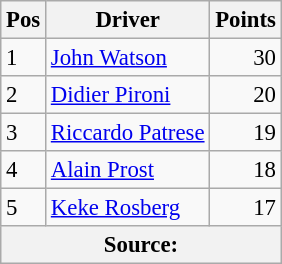<table class="wikitable" style="font-size: 95%;">
<tr>
<th>Pos</th>
<th>Driver</th>
<th>Points</th>
</tr>
<tr>
<td>1</td>
<td> <a href='#'>John Watson</a></td>
<td align="right">30</td>
</tr>
<tr>
<td>2</td>
<td> <a href='#'>Didier Pironi</a></td>
<td align="right">20</td>
</tr>
<tr>
<td>3</td>
<td> <a href='#'>Riccardo Patrese</a></td>
<td align="right">19</td>
</tr>
<tr>
<td>4</td>
<td> <a href='#'>Alain Prost</a></td>
<td align="right">18</td>
</tr>
<tr>
<td>5</td>
<td> <a href='#'>Keke Rosberg</a></td>
<td align="right">17</td>
</tr>
<tr>
<th colspan=4>Source:</th>
</tr>
</table>
